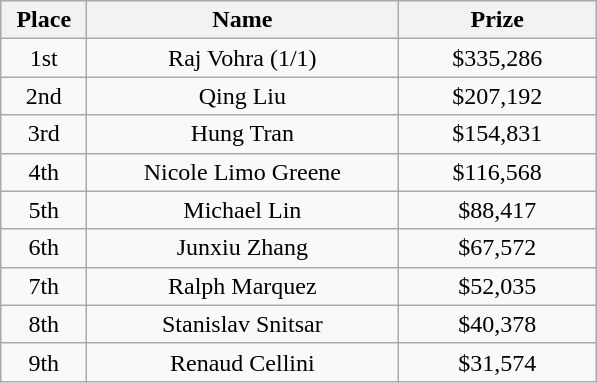<table class="wikitable">
<tr>
<th width="50">Place</th>
<th width="200">Name</th>
<th width="125">Prize</th>
</tr>
<tr>
<td align = "center">1st</td>
<td align = "center"> Raj Vohra (1/1)</td>
<td align = "center">$335,286</td>
</tr>
<tr>
<td align = "center">2nd</td>
<td align = "center"> Qing Liu</td>
<td align = "center">$207,192</td>
</tr>
<tr>
<td align = "center">3rd</td>
<td align = "center"> Hung Tran</td>
<td align = "center">$154,831</td>
</tr>
<tr>
<td align = "center">4th</td>
<td align = "center"> Nicole Limo Greene</td>
<td align = "center">$116,568</td>
</tr>
<tr>
<td align = "center">5th</td>
<td align = "center"> Michael Lin</td>
<td align = "center">$88,417</td>
</tr>
<tr>
<td align = "center">6th</td>
<td align = "center"> Junxiu Zhang</td>
<td align = "center">$67,572</td>
</tr>
<tr>
<td align = "center">7th</td>
<td align = "center"> Ralph Marquez</td>
<td align = "center">$52,035</td>
</tr>
<tr>
<td align = "center">8th</td>
<td align = "center"> Stanislav Snitsar</td>
<td align = "center">$40,378</td>
</tr>
<tr>
<td align = "center">9th</td>
<td align = "center"> Renaud Cellini</td>
<td align = "center">$31,574</td>
</tr>
</table>
